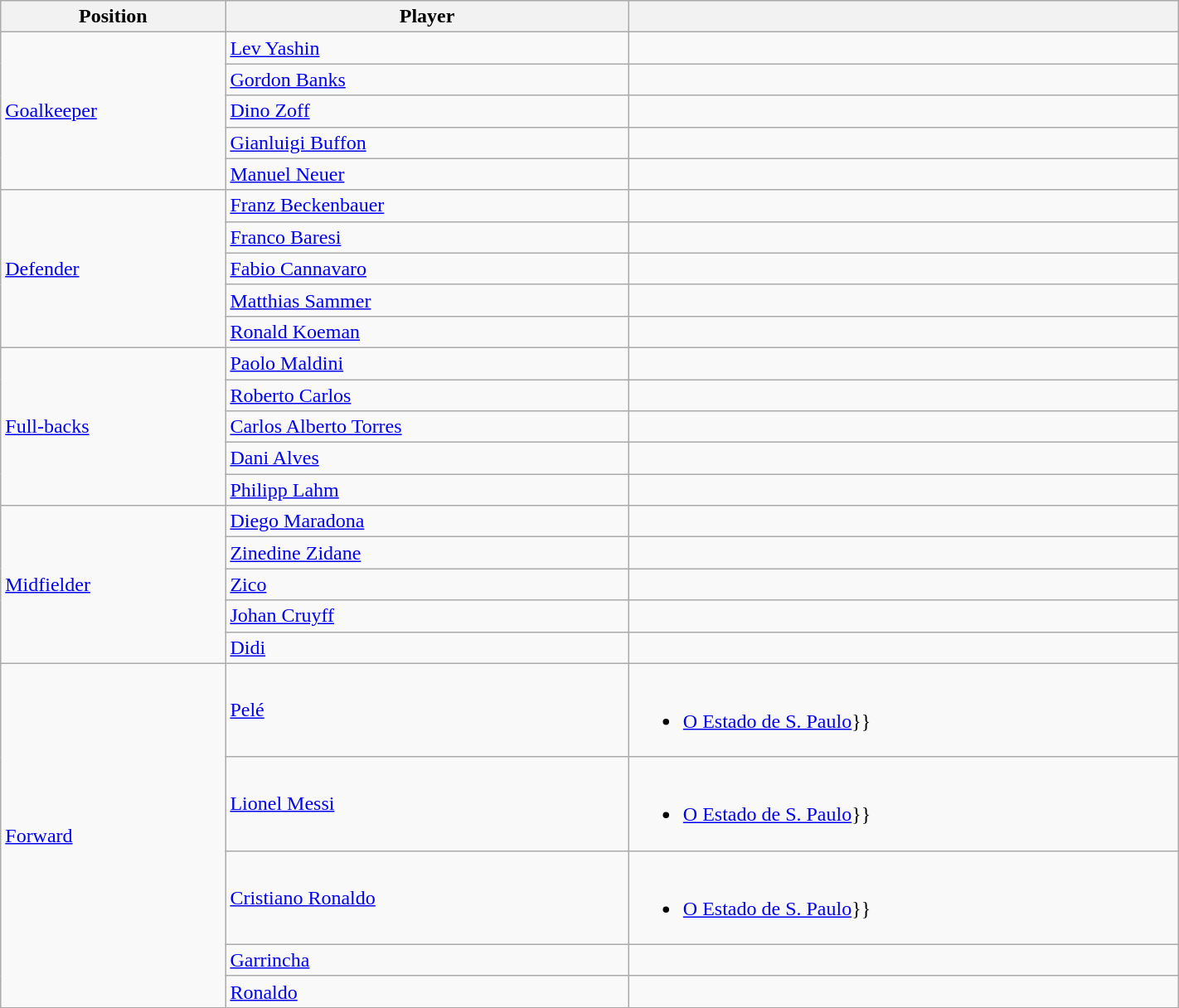<table class="wikitable mw-collapsible mw-uncollapsed" style="width:75%;">
<tr>
<th>Position</th>
<th>Player</th>
<th></th>
</tr>
<tr>
<td rowspan="5"><a href='#'>Goalkeeper</a></td>
<td><a href='#'>Lev Yashin</a></td>
<td></td>
</tr>
<tr>
<td><a href='#'>Gordon Banks</a></td>
<td></td>
</tr>
<tr>
<td><a href='#'>Dino Zoff</a></td>
<td></td>
</tr>
<tr>
<td><a href='#'>Gianluigi Buffon</a></td>
<td></td>
</tr>
<tr>
<td><a href='#'>Manuel Neuer</a></td>
<td></td>
</tr>
<tr>
<td rowspan="5"><a href='#'>Defender</a></td>
<td><a href='#'>Franz Beckenbauer</a></td>
<td></td>
</tr>
<tr>
<td><a href='#'>Franco Baresi</a></td>
<td></td>
</tr>
<tr>
<td><a href='#'>Fabio Cannavaro</a></td>
<td></td>
</tr>
<tr>
<td><a href='#'>Matthias Sammer</a></td>
<td></td>
</tr>
<tr>
<td><a href='#'>Ronald Koeman</a></td>
<td></td>
</tr>
<tr>
<td rowspan="5"><a href='#'>Full-backs</a></td>
<td><a href='#'>Paolo Maldini</a></td>
<td></td>
</tr>
<tr>
<td><a href='#'>Roberto Carlos</a></td>
<td></td>
</tr>
<tr>
<td><a href='#'>Carlos Alberto Torres</a></td>
<td></td>
</tr>
<tr>
<td><a href='#'>Dani Alves</a></td>
<td></td>
</tr>
<tr>
<td><a href='#'>Philipp Lahm</a></td>
<td></td>
</tr>
<tr>
<td rowspan="5"><a href='#'>Midfielder</a></td>
<td><a href='#'>Diego Maradona</a></td>
<td></td>
</tr>
<tr>
<td><a href='#'>Zinedine Zidane</a></td>
<td></td>
</tr>
<tr>
<td><a href='#'>Zico</a></td>
<td></td>
</tr>
<tr>
<td><a href='#'>Johan Cruyff</a></td>
<td></td>
</tr>
<tr>
<td><a href='#'>Didi</a></td>
<td></td>
</tr>
<tr>
<td rowspan="5"><a href='#'>Forward</a></td>
<td><a href='#'>Pelé</a></td>
<td><br><ul><li><a href='#'>O Estado de S. Paulo</a>}}</li></ul></td>
</tr>
<tr>
<td><a href='#'>Lionel Messi</a></td>
<td><br><ul><li><a href='#'>O Estado de S. Paulo</a>}}</li></ul></td>
</tr>
<tr>
<td><a href='#'>Cristiano Ronaldo</a></td>
<td><br><ul><li><a href='#'>O Estado de S. Paulo</a>}}</li></ul></td>
</tr>
<tr>
<td><a href='#'>Garrincha</a></td>
<td></td>
</tr>
<tr>
<td><a href='#'>Ronaldo</a></td>
<td></td>
</tr>
</table>
